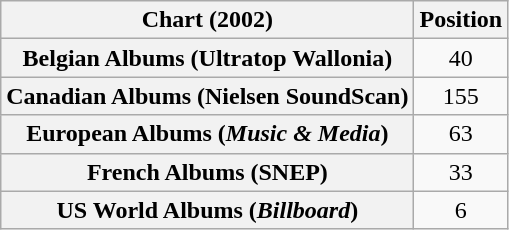<table class="wikitable sortable plainrowheaders" style="text-align:center">
<tr>
<th scope="col">Chart (2002)</th>
<th scope="col">Position</th>
</tr>
<tr>
<th scope="row">Belgian Albums (Ultratop Wallonia)</th>
<td>40</td>
</tr>
<tr>
<th scope="row">Canadian Albums (Nielsen SoundScan)</th>
<td>155</td>
</tr>
<tr>
<th scope="row">European Albums (<em>Music & Media</em>)</th>
<td>63</td>
</tr>
<tr>
<th scope="row">French Albums (SNEP)</th>
<td>33</td>
</tr>
<tr>
<th scope="row">US World Albums (<em>Billboard</em>)</th>
<td>6</td>
</tr>
</table>
